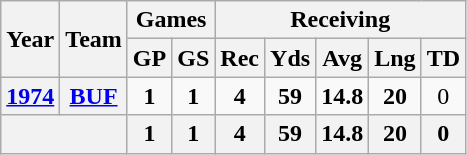<table class="wikitable" style="text-align:center">
<tr>
<th rowspan="2">Year</th>
<th rowspan="2">Team</th>
<th colspan="2">Games</th>
<th colspan="5">Receiving</th>
</tr>
<tr>
<th>GP</th>
<th>GS</th>
<th>Rec</th>
<th>Yds</th>
<th>Avg</th>
<th>Lng</th>
<th>TD</th>
</tr>
<tr>
<th><a href='#'>1974</a></th>
<th><a href='#'>BUF</a></th>
<td><strong>1</strong></td>
<td><strong>1</strong></td>
<td><strong>4</strong></td>
<td><strong>59</strong></td>
<td><strong>14.8</strong></td>
<td><strong>20</strong></td>
<td>0</td>
</tr>
<tr>
<th colspan="2"></th>
<th>1</th>
<th>1</th>
<th>4</th>
<th>59</th>
<th>14.8</th>
<th>20</th>
<th>0</th>
</tr>
</table>
